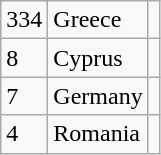<table class="wikitable">
<tr>
<td>334</td>
<td>Greece</td>
<td></td>
</tr>
<tr>
<td>8</td>
<td>Cyprus</td>
<td></td>
</tr>
<tr>
<td>7</td>
<td>Germany</td>
<td></td>
</tr>
<tr>
<td>4</td>
<td>Romania</td>
<td></td>
</tr>
</table>
